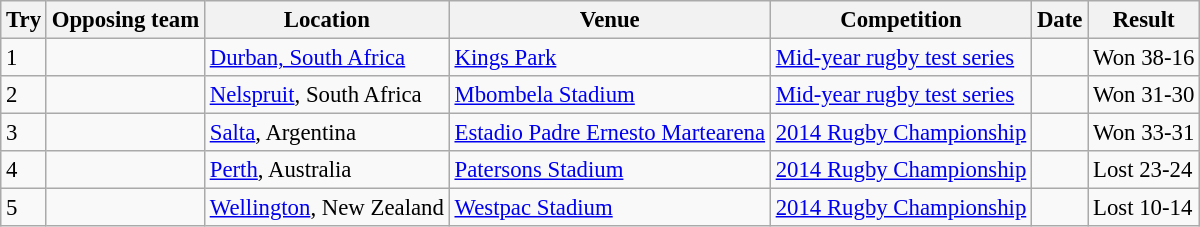<table class="wikitable sortable" style="font-size:95%">
<tr>
<th>Try</th>
<th>Opposing team</th>
<th>Location</th>
<th>Venue</th>
<th>Competition</th>
<th>Date</th>
<th>Result</th>
</tr>
<tr>
<td>1</td>
<td></td>
<td><a href='#'>Durban, South Africa</a></td>
<td><a href='#'>Kings Park</a></td>
<td><a href='#'>Mid-year rugby test series</a></td>
<td></td>
<td>Won 38-16</td>
</tr>
<tr>
<td>2</td>
<td></td>
<td><a href='#'>Nelspruit</a>, South Africa</td>
<td><a href='#'>Mbombela Stadium</a></td>
<td><a href='#'>Mid-year rugby test series</a></td>
<td></td>
<td>Won 31-30</td>
</tr>
<tr>
<td>3</td>
<td></td>
<td><a href='#'>Salta</a>, Argentina</td>
<td><a href='#'>Estadio Padre Ernesto Martearena</a></td>
<td><a href='#'>2014 Rugby Championship</a></td>
<td></td>
<td>Won 33-31</td>
</tr>
<tr>
<td>4</td>
<td></td>
<td><a href='#'>Perth</a>, Australia</td>
<td><a href='#'>Patersons Stadium</a></td>
<td><a href='#'>2014 Rugby Championship</a></td>
<td></td>
<td>Lost 23-24</td>
</tr>
<tr>
<td>5</td>
<td></td>
<td><a href='#'>Wellington</a>, New Zealand</td>
<td><a href='#'>Westpac Stadium</a></td>
<td><a href='#'>2014 Rugby Championship</a></td>
<td></td>
<td>Lost 10-14</td>
</tr>
</table>
